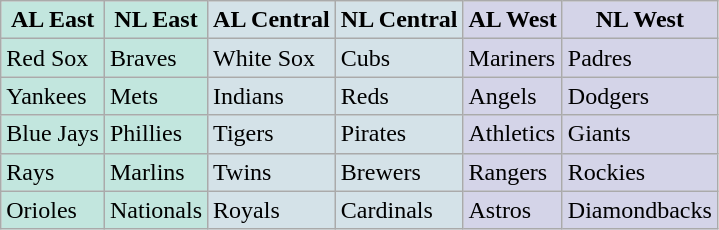<table class="wikitable">
<tr>
<th style="background:#c2e6de;">AL East</th>
<th style="background:#c2e6de;">NL East</th>
<th style="background:#d4e2e8;">AL Central</th>
<th style="background:#d4e2e8;">NL Central</th>
<th style="background:#d4d4e8;">AL West</th>
<th style="background:#d4d4e8;">NL West</th>
</tr>
<tr>
<td style="background:#c2e6de;">Red Sox</td>
<td style="background:#c2e6de;">Braves</td>
<td style="background:#d4e2e8;">White Sox</td>
<td style="background:#d4e2e8;">Cubs</td>
<td style="background:#d4d4e8;">Mariners</td>
<td style="background:#d4d4e8;">Padres</td>
</tr>
<tr>
<td style="background:#c2e6de;">Yankees</td>
<td style="background:#c2e6de;">Mets</td>
<td style="background:#d4e2e8;">Indians</td>
<td style="background:#d4e2e8;">Reds</td>
<td style="background:#d4d4e8;">Angels</td>
<td style="background:#d4d4e8;">Dodgers</td>
</tr>
<tr>
<td style="background:#c2e6de;">Blue Jays</td>
<td style="background:#c2e6de;">Phillies</td>
<td style="background:#d4e2e8;">Tigers</td>
<td style="background:#d4e2e8;">Pirates</td>
<td style="background:#d4d4e8;">Athletics</td>
<td style="background:#d4d4e8;">Giants</td>
</tr>
<tr>
<td style="background:#c2e6de;">Rays</td>
<td style="background:#c2e6de;">Marlins</td>
<td style="background:#d4e2e8;">Twins</td>
<td style="background:#d4e2e8;">Brewers</td>
<td style="background:#d4d4e8;">Rangers</td>
<td style="background:#d4d4e8;">Rockies</td>
</tr>
<tr>
<td style="background:#c2e6de;">Orioles</td>
<td style="background:#c2e6de;">Nationals</td>
<td style="background:#d4e2e8;">Royals</td>
<td style="background:#d4e2e8;">Cardinals</td>
<td style="background:#d4d4e8;">Astros</td>
<td style="background:#d4d4e8;">Diamondbacks</td>
</tr>
</table>
